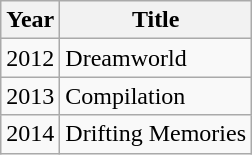<table class="wikitable sortable">
<tr>
<th>Year</th>
<th>Title</th>
</tr>
<tr>
<td>2012</td>
<td>Dreamworld</td>
</tr>
<tr>
<td>2013</td>
<td>Compilation</td>
</tr>
<tr>
<td>2014</td>
<td>Drifting Memories</td>
</tr>
</table>
